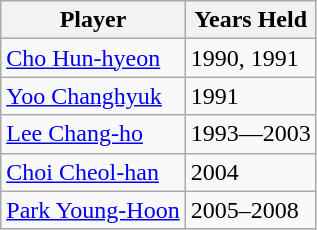<table class="wikitable">
<tr>
<th>Player</th>
<th>Years Held</th>
</tr>
<tr>
<td><a href='#'>Cho Hun-hyeon</a></td>
<td>1990, 1991</td>
</tr>
<tr>
<td><a href='#'>Yoo Changhyuk</a></td>
<td>1991</td>
</tr>
<tr>
<td><a href='#'>Lee Chang-ho</a></td>
<td>1993—2003</td>
</tr>
<tr>
<td><a href='#'>Choi Cheol-han</a></td>
<td>2004</td>
</tr>
<tr>
<td><a href='#'>Park Young-Hoon</a></td>
<td>2005–2008</td>
</tr>
</table>
